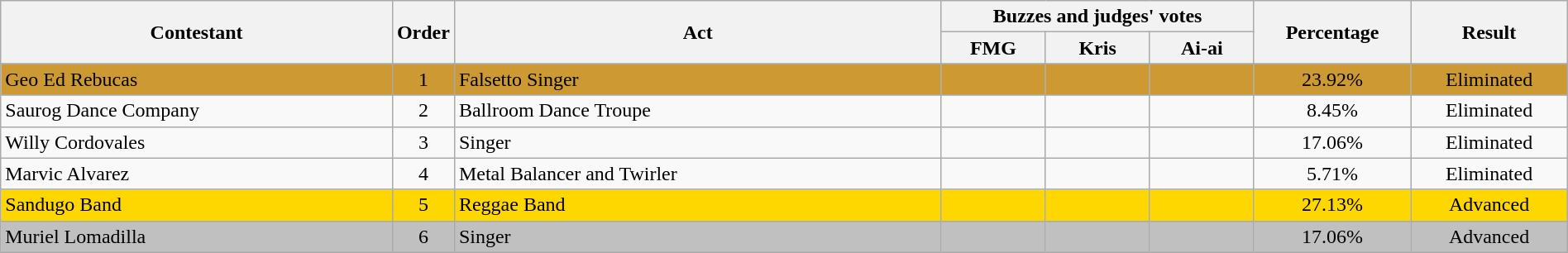<table class="wikitable" style="text-align:center; width:100%;">
<tr>
<th rowspan="2" style="width:25%;" ->Contestant</th>
<th rowspan="2" style="width:03%;">Order</th>
<th rowspan="2">Act</th>
<th colspan="3" style="width:20%;">Buzzes and judges' votes</th>
<th rowspan="2" style="width:10%;">Percentage</th>
<th rowspan="2" style="width:10%;">Result</th>
</tr>
<tr>
<th style="width:06.66%;">FMG</th>
<th style="width:06.66%;">Kris</th>
<th style="width:06.66%;">Ai-ai</th>
</tr>
<tr bgcolor="#CC9933">
<td scope="row" style="text-align:left;">Geo Ed Rebucas</td>
<td>1</td>
<td scope="row" style="text-align:left;">Falsetto Singer</td>
<td></td>
<td></td>
<td></td>
<td>23.92%</td>
<td>Eliminated</td>
</tr>
<tr>
<td scope="row" style="text-align:left;">Saurog Dance Company</td>
<td>2</td>
<td scope="row" style="text-align:left;">Ballroom Dance Troupe</td>
<td></td>
<td></td>
<td></td>
<td>8.45%</td>
<td>Eliminated</td>
</tr>
<tr>
<td scope="row" style="text-align:left;">Willy Cordovales</td>
<td>3</td>
<td scope="row" style="text-align:left;">Singer</td>
<td></td>
<td></td>
<td></td>
<td>17.06%</td>
<td>Eliminated</td>
</tr>
<tr>
<td scope="row" style="text-align:left;">Marvic Alvarez</td>
<td>4</td>
<td scope="row" style="text-align:left;">Metal Balancer and Twirler</td>
<td></td>
<td></td>
<td></td>
<td>5.71%</td>
<td>Eliminated</td>
</tr>
<tr bgcolor="gold">
<td scope="row" style="text-align:left;">Sandugo Band</td>
<td>5</td>
<td scope="row" style="text-align:left;">Reggae Band</td>
<td></td>
<td></td>
<td></td>
<td>27.13%</td>
<td>Advanced</td>
</tr>
<tr bgcolor="silver">
<td scope="row" style="text-align:left;">Muriel Lomadilla</td>
<td>6</td>
<td scope="row" style="text-align:left;">Singer</td>
<td></td>
<td></td>
<td></td>
<td>17.06%</td>
<td>Advanced</td>
</tr>
</table>
